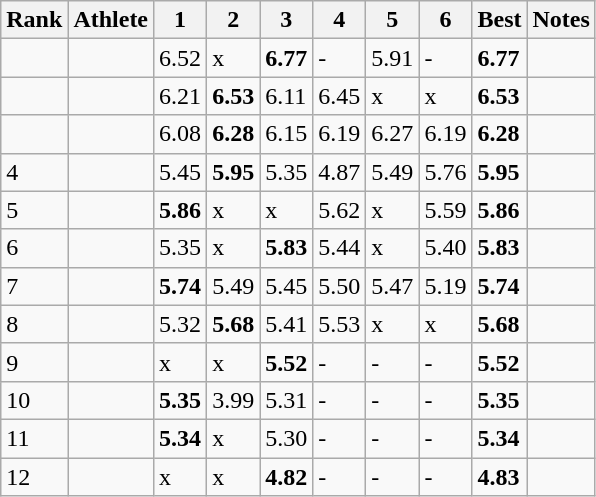<table class="wikitable sortable" style="text-align:left">
<tr>
<th>Rank</th>
<th>Athlete</th>
<th>1</th>
<th>2</th>
<th>3</th>
<th>4</th>
<th>5</th>
<th>6</th>
<th>Best</th>
<th>Notes</th>
</tr>
<tr>
<td></td>
<td></td>
<td>6.52</td>
<td>x</td>
<td><strong>6.77</strong></td>
<td>-</td>
<td>5.91</td>
<td>-</td>
<td><strong>6.77</strong></td>
<td></td>
</tr>
<tr>
<td></td>
<td></td>
<td>6.21</td>
<td><strong>6.53</strong></td>
<td>6.11</td>
<td>6.45</td>
<td>x</td>
<td>x</td>
<td><strong>6.53</strong></td>
<td></td>
</tr>
<tr>
<td></td>
<td></td>
<td>6.08</td>
<td><strong>6.28</strong></td>
<td>6.15</td>
<td>6.19</td>
<td>6.27</td>
<td>6.19</td>
<td><strong>6.28</strong></td>
<td></td>
</tr>
<tr>
<td>4</td>
<td></td>
<td>5.45</td>
<td><strong>5.95</strong></td>
<td>5.35</td>
<td>4.87</td>
<td>5.49</td>
<td>5.76</td>
<td><strong>5.95</strong></td>
<td></td>
</tr>
<tr>
<td>5</td>
<td></td>
<td><strong>5.86</strong></td>
<td>x</td>
<td>x</td>
<td>5.62</td>
<td>x</td>
<td>5.59</td>
<td><strong>5.86</strong></td>
<td></td>
</tr>
<tr>
<td>6</td>
<td></td>
<td>5.35</td>
<td>x</td>
<td><strong>5.83</strong></td>
<td>5.44</td>
<td>x</td>
<td>5.40</td>
<td><strong>5.83</strong></td>
<td></td>
</tr>
<tr>
<td>7</td>
<td></td>
<td><strong>5.74</strong></td>
<td>5.49</td>
<td>5.45</td>
<td>5.50</td>
<td>5.47</td>
<td>5.19</td>
<td><strong>5.74</strong></td>
<td></td>
</tr>
<tr>
<td>8</td>
<td></td>
<td>5.32</td>
<td><strong>5.68</strong></td>
<td>5.41</td>
<td>5.53</td>
<td>x</td>
<td>x</td>
<td><strong>5.68</strong></td>
<td></td>
</tr>
<tr>
<td>9</td>
<td></td>
<td>x</td>
<td>x</td>
<td><strong>5.52</strong></td>
<td>-</td>
<td>-</td>
<td>-</td>
<td><strong>5.52</strong></td>
<td></td>
</tr>
<tr>
<td>10</td>
<td></td>
<td><strong>5.35</strong></td>
<td>3.99</td>
<td>5.31</td>
<td>-</td>
<td>-</td>
<td>-</td>
<td><strong>5.35</strong></td>
<td></td>
</tr>
<tr>
<td>11</td>
<td></td>
<td><strong>5.34</strong></td>
<td>x</td>
<td>5.30</td>
<td>-</td>
<td>-</td>
<td>-</td>
<td><strong>5.34</strong></td>
<td></td>
</tr>
<tr>
<td>12</td>
<td></td>
<td>x</td>
<td>x</td>
<td><strong>4.82</strong></td>
<td>-</td>
<td>-</td>
<td>-</td>
<td><strong>4.83</strong></td>
<td></td>
</tr>
</table>
